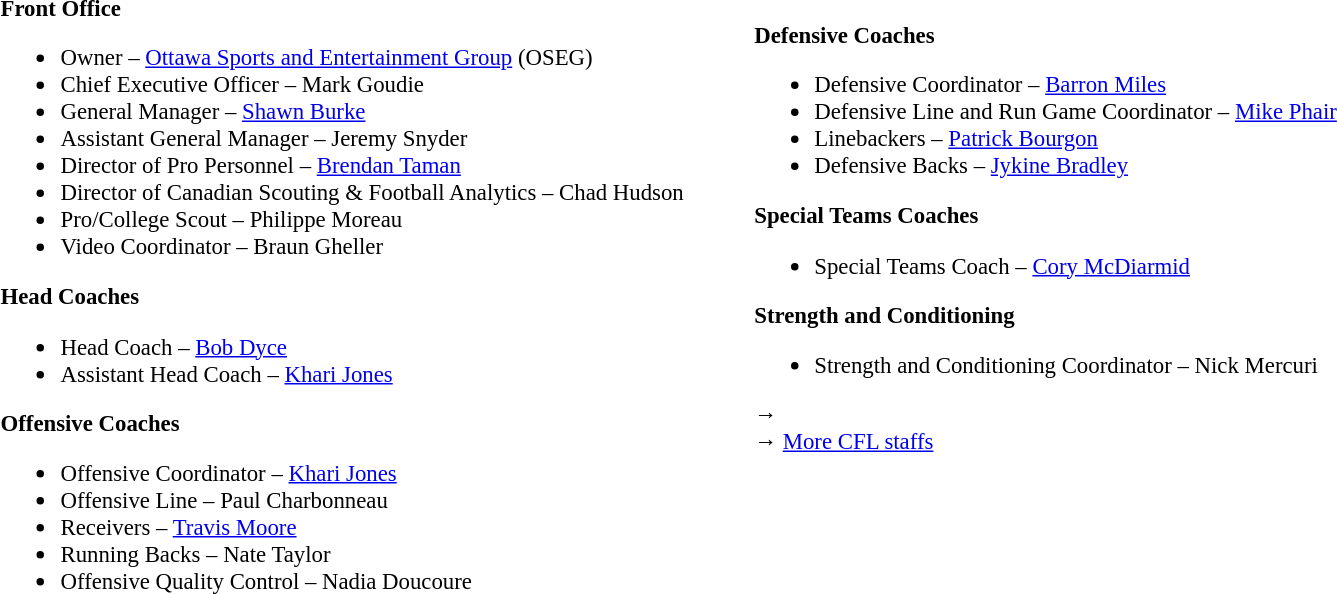<table class="toccolours" style="text-align: left;">
<tr>
<td colspan=7 style="text-align:right;"></td>
</tr>
<tr>
<td style="vertical-align:top;"></td>
<td style="font-size: 95%;vertical-align:top;"><strong>Front Office</strong><br><ul><li>Owner – <a href='#'>Ottawa Sports and Entertainment Group</a> (OSEG)</li><li>Chief Executive Officer – Mark Goudie</li><li>General Manager – <a href='#'>Shawn Burke</a></li><li>Assistant General Manager – Jeremy Snyder</li><li>Director of Pro Personnel – <a href='#'>Brendan Taman</a></li><li>Director of Canadian Scouting & Football Analytics – Chad Hudson</li><li>Pro/College Scout – Philippe Moreau</li><li>Video Coordinator – Braun Gheller</li></ul><strong>Head Coaches</strong><ul><li>Head Coach – <a href='#'>Bob Dyce</a></li><li>Assistant Head Coach – <a href='#'>Khari Jones</a></li></ul><strong>Offensive Coaches</strong><ul><li>Offensive Coordinator – <a href='#'>Khari Jones</a></li><li>Offensive Line – Paul Charbonneau</li><li>Receivers – <a href='#'>Travis Moore</a></li><li>Running Backs – Nate Taylor</li><li>Offensive Quality Control – Nadia Doucoure</li></ul></td>
<td width="35"> </td>
<td style="vertical-align:top;"></td>
<td style="font-size: 95%;vertical-align:top;"><br><strong>Defensive Coaches</strong><ul><li>Defensive Coordinator – <a href='#'>Barron Miles</a></li><li>Defensive Line and Run Game Coordinator – <a href='#'>Mike Phair</a></li><li>Linebackers – <a href='#'>Patrick Bourgon</a></li><li>Defensive Backs – <a href='#'>Jykine Bradley</a></li></ul><strong>Special Teams Coaches</strong><ul><li>Special Teams Coach – <a href='#'>Cory McDiarmid</a></li></ul><strong>Strength and Conditioning</strong><ul><li>Strength and Conditioning Coordinator – Nick Mercuri</li></ul>→ <span></span><br>
→ <a href='#'>More CFL staffs</a></td>
</tr>
</table>
